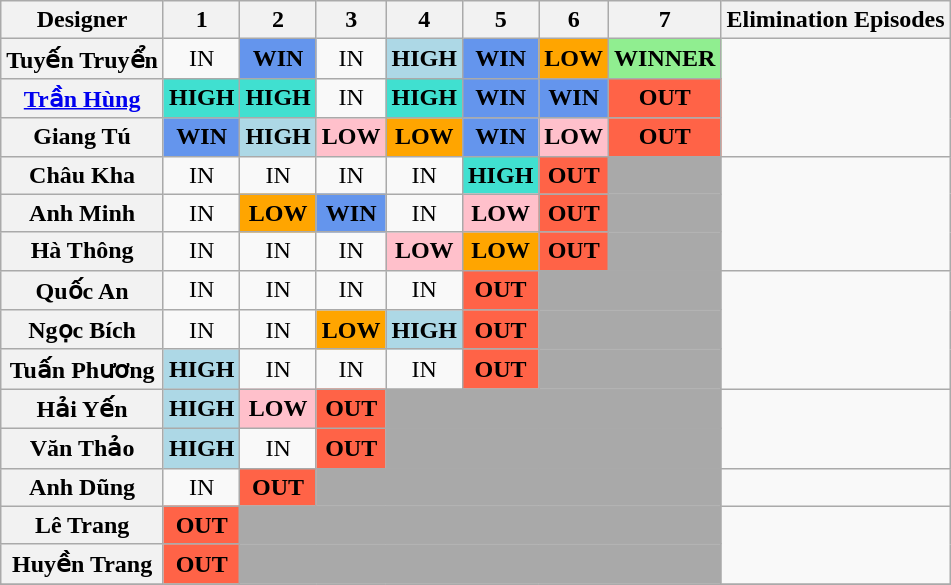<table class="wikitable" style="text-align:center">
<tr>
<th><strong>Designer</strong></th>
<th>1</th>
<th>2</th>
<th>3</th>
<th>4</th>
<th>5</th>
<th>6</th>
<th>7</th>
<th>Elimination Episodes</th>
</tr>
<tr>
<th>Tuyến Truyển</th>
<td>IN</td>
<td bgcolor="cornflowerblue"><strong>WIN</strong></td>
<td>IN</td>
<td bgcolor="lightblue"><strong>HIGH</strong></td>
<td bgcolor="cornflowerblue"><strong>WIN</strong></td>
<td bgcolor="orange"><strong>LOW</strong></td>
<td bgcolor="lightgreen"><strong>WINNER</strong></td>
<td align="left" rowspan="3"></td>
</tr>
<tr>
<th><a href='#'>Trần Hùng</a></th>
<td bgcolor="turquoise"><strong>HIGH</strong></td>
<td bgcolor="turquoise"><strong>HIGH</strong></td>
<td>IN</td>
<td bgcolor="turquoise"><strong>HIGH</strong></td>
<td bgcolor="cornflowerblue"><strong>WIN</strong></td>
<td bgcolor="cornflowerblue"><strong>WIN</strong></td>
<td bgcolor="tomato"><strong>OUT</strong></td>
</tr>
<tr>
<th>Giang Tú</th>
<td bgcolor="cornflowerblue"><strong>WIN</strong></td>
<td bgcolor="lightblue"><strong>HIGH</strong></td>
<td bgcolor="pink"><strong>LOW</strong></td>
<td bgcolor="orange"><strong>LOW</strong></td>
<td bgcolor="cornflowerblue"><strong>WIN</strong></td>
<td bgcolor="pink"><strong>LOW</strong></td>
<td bgcolor="tomato"><strong>OUT</strong></td>
</tr>
<tr>
<th>Châu Kha</th>
<td>IN</td>
<td>IN</td>
<td>IN</td>
<td>IN</td>
<td bgcolor="turquoise"><strong>HIGH</strong></td>
<td bgcolor="tomato"><strong>OUT</strong></td>
<td bgcolor="darkgray" colspan="1"></td>
<td align="left" rowspan="3"></td>
</tr>
<tr>
<th>Anh Minh</th>
<td>IN</td>
<td bgcolor="orange"><strong>LOW</strong></td>
<td bgcolor="cornflowerblue"><strong>WIN</strong></td>
<td>IN</td>
<td bgcolor="pink"><strong>LOW</strong></td>
<td bgcolor="tomato"><strong>OUT</strong></td>
<td bgcolor="darkgray" colspan="1"></td>
</tr>
<tr>
<th>Hà Thông</th>
<td>IN</td>
<td>IN</td>
<td>IN</td>
<td bgcolor="pink"><strong>LOW</strong></td>
<td bgcolor="orange"><strong>LOW</strong></td>
<td bgcolor="tomato"><strong>OUT</strong></td>
<td bgcolor="darkgray" colspan="1"></td>
</tr>
<tr>
<th>Quốc An</th>
<td>IN</td>
<td>IN</td>
<td>IN</td>
<td>IN</td>
<td bgcolor="tomato"><strong>OUT</strong></td>
<td bgcolor="darkgray" colspan="2"></td>
<td align="left" rowspan="3"></td>
</tr>
<tr>
<th>Ngọc Bích</th>
<td>IN</td>
<td>IN</td>
<td bgcolor="orange"><strong>LOW</strong></td>
<td bgcolor="lightblue"><strong>HIGH</strong></td>
<td bgcolor="tomato"><strong>OUT</strong></td>
<td bgcolor="darkgray" colspan="2"></td>
</tr>
<tr>
<th>Tuấn Phương</th>
<td bgcolor="lightblue"><strong>HIGH</strong></td>
<td>IN</td>
<td>IN</td>
<td>IN</td>
<td bgcolor="tomato"><strong>OUT</strong></td>
<td bgcolor="darkgray" colspan="2"></td>
</tr>
<tr>
<th>Hải Yến</th>
<td bgcolor="lightblue"><strong>HIGH</strong></td>
<td bgcolor="pink"><strong>LOW</strong></td>
<td bgcolor="tomato"><strong>OUT</strong></td>
<td bgcolor="darkgray" colspan="4"></td>
<td align="left" rowspan="2"></td>
</tr>
<tr>
<th>Văn Thảo</th>
<td bgcolor="lightblue"><strong>HIGH</strong></td>
<td>IN</td>
<td bgcolor="tomato"><strong>OUT</strong></td>
<td bgcolor="darkgray" colspan="4"></td>
</tr>
<tr>
<th>Anh Dũng</th>
<td>IN</td>
<td bgcolor="tomato"><strong>OUT</strong></td>
<td bgcolor="darkgray" colspan="5"></td>
<td align="left"></td>
</tr>
<tr>
<th>Lê Trang</th>
<td bgcolor="tomato"><strong>OUT</strong></td>
<td bgcolor="darkgray" colspan="6"></td>
<td align="left" rowspan="2"></td>
</tr>
<tr>
<th>Huyền Trang</th>
<td bgcolor="tomato"><strong>OUT</strong></td>
<td bgcolor="darkgray" colspan="6"></td>
</tr>
<tr>
</tr>
</table>
